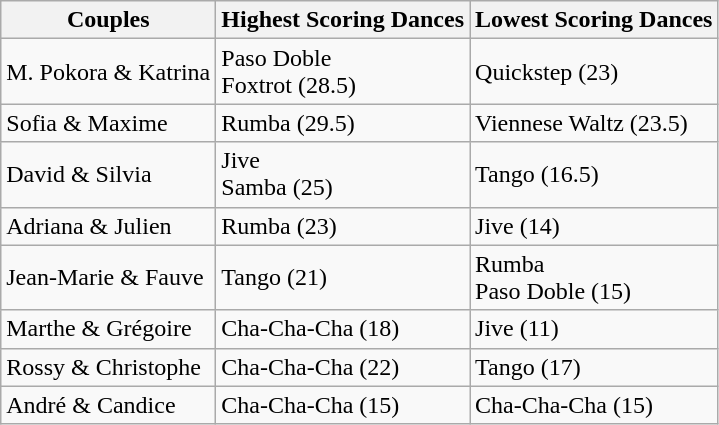<table class="wikitable" border="1">
<tr>
<th>Couples</th>
<th>Highest Scoring Dances</th>
<th>Lowest Scoring Dances</th>
</tr>
<tr>
<td>M. Pokora & Katrina</td>
<td>Paso Doble<br>Foxtrot (28.5)</td>
<td>Quickstep (23)</td>
</tr>
<tr>
<td>Sofia & Maxime</td>
<td>Rumba (29.5)</td>
<td>Viennese Waltz (23.5)</td>
</tr>
<tr>
<td>David & Silvia</td>
<td>Jive<br>Samba (25)</td>
<td>Tango (16.5)</td>
</tr>
<tr>
<td>Adriana & Julien</td>
<td>Rumba (23)</td>
<td>Jive (14)</td>
</tr>
<tr>
<td>Jean-Marie & Fauve</td>
<td>Tango (21)</td>
<td>Rumba<br>Paso Doble (15)</td>
</tr>
<tr>
<td>Marthe & Grégoire</td>
<td>Cha-Cha-Cha (18)</td>
<td>Jive (11)</td>
</tr>
<tr>
<td>Rossy & Christophe</td>
<td>Cha-Cha-Cha (22)</td>
<td>Tango (17)</td>
</tr>
<tr>
<td>André & Candice</td>
<td>Cha-Cha-Cha (15)</td>
<td>Cha-Cha-Cha (15)</td>
</tr>
</table>
